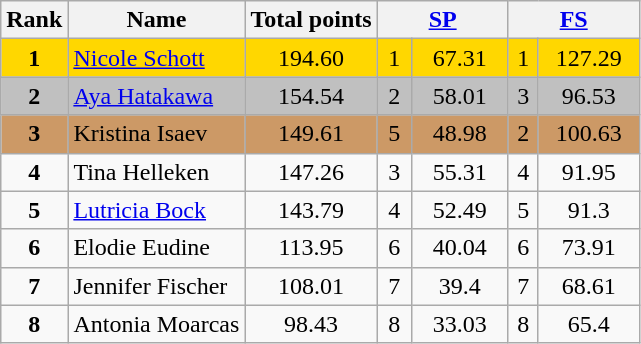<table class="wikitable sortable">
<tr>
<th>Rank</th>
<th>Name</th>
<th>Total points</th>
<th colspan="2" width="80px"><a href='#'>SP</a></th>
<th colspan="2" width="80px"><a href='#'>FS</a></th>
</tr>
<tr bgcolor="gold">
<td align="center"><strong>1</strong></td>
<td><a href='#'>Nicole Schott</a></td>
<td align="center">194.60</td>
<td align="center">1</td>
<td align="center">67.31</td>
<td align="center">1</td>
<td align="center">127.29</td>
</tr>
<tr bgcolor="silver">
<td align="center"><strong>2</strong></td>
<td><a href='#'>Aya Hatakawa</a></td>
<td align="center">154.54</td>
<td align="center">2</td>
<td align="center">58.01</td>
<td align="center">3</td>
<td align="center">96.53</td>
</tr>
<tr bgcolor="cc9966">
<td align="center"><strong>3</strong></td>
<td>Kristina Isaev</td>
<td align="center">149.61</td>
<td align="center">5</td>
<td align="center">48.98</td>
<td align="center">2</td>
<td align="center">100.63</td>
</tr>
<tr>
<td align="center"><strong>4</strong></td>
<td>Tina Helleken</td>
<td align="center">147.26</td>
<td align="center">3</td>
<td align="center">55.31</td>
<td align="center">4</td>
<td align="center">91.95</td>
</tr>
<tr>
<td align="center"><strong>5</strong></td>
<td><a href='#'>Lutricia Bock</a></td>
<td align="center">143.79</td>
<td align="center">4</td>
<td align="center">52.49</td>
<td align="center">5</td>
<td align="center">91.3</td>
</tr>
<tr>
<td align="center"><strong>6</strong></td>
<td>Elodie Eudine</td>
<td align="center">113.95</td>
<td align="center">6</td>
<td align="center">40.04</td>
<td align="center">6</td>
<td align="center">73.91</td>
</tr>
<tr>
<td align="center"><strong>7</strong></td>
<td>Jennifer Fischer</td>
<td align="center">108.01</td>
<td align="center">7</td>
<td align="center">39.4</td>
<td align="center">7</td>
<td align="center">68.61</td>
</tr>
<tr>
<td align="center"><strong>8</strong></td>
<td>Antonia Moarcas</td>
<td align="center">98.43</td>
<td align="center">8</td>
<td align="center">33.03</td>
<td align="center">8</td>
<td align="center">65.4</td>
</tr>
</table>
